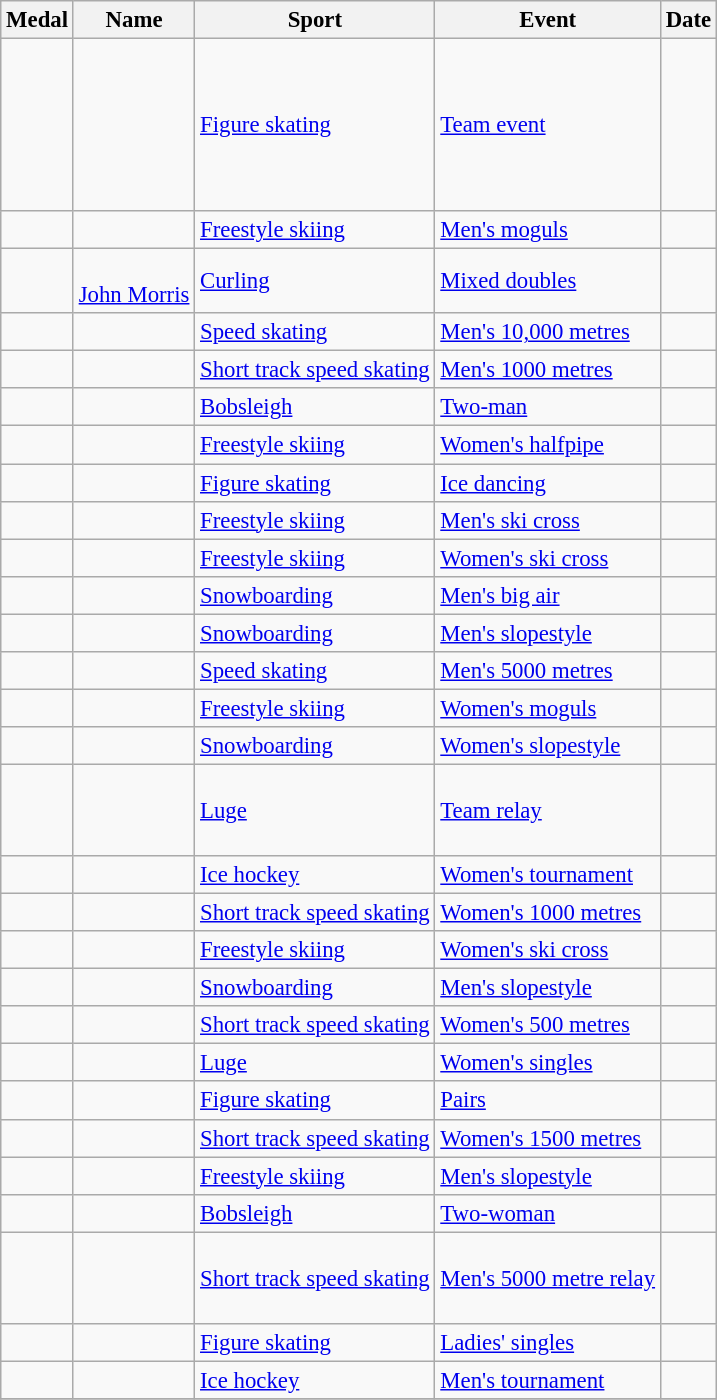<table class="wikitable sortable" style="font-size:95%;">
<tr>
<th>Medal</th>
<th>Name</th>
<th>Sport</th>
<th>Event</th>
<th>Date</th>
</tr>
<tr>
<td></td>
<td><br><br><br><br><br><br></td>
<td><a href='#'>Figure skating</a></td>
<td><a href='#'>Team event</a></td>
<td></td>
</tr>
<tr>
<td></td>
<td></td>
<td><a href='#'>Freestyle skiing</a></td>
<td><a href='#'>Men's moguls</a></td>
<td></td>
</tr>
<tr>
<td></td>
<td><br><a href='#'>John Morris</a></td>
<td><a href='#'>Curling</a></td>
<td><a href='#'>Mixed doubles</a></td>
<td></td>
</tr>
<tr>
<td></td>
<td></td>
<td><a href='#'>Speed skating</a></td>
<td><a href='#'>Men's 10,000 metres</a></td>
<td></td>
</tr>
<tr>
<td></td>
<td></td>
<td><a href='#'>Short track speed skating</a></td>
<td><a href='#'>Men's 1000 metres</a></td>
<td></td>
</tr>
<tr>
<td></td>
<td><br></td>
<td><a href='#'>Bobsleigh</a></td>
<td><a href='#'>Two-man</a></td>
<td></td>
</tr>
<tr>
<td></td>
<td></td>
<td><a href='#'>Freestyle skiing</a></td>
<td><a href='#'>Women's halfpipe</a></td>
<td></td>
</tr>
<tr>
<td></td>
<td><br></td>
<td><a href='#'>Figure skating</a></td>
<td><a href='#'>Ice dancing</a></td>
<td></td>
</tr>
<tr>
<td></td>
<td></td>
<td><a href='#'>Freestyle skiing</a></td>
<td><a href='#'>Men's ski cross</a></td>
<td></td>
</tr>
<tr>
<td></td>
<td></td>
<td><a href='#'>Freestyle skiing</a></td>
<td><a href='#'>Women's ski cross</a></td>
<td></td>
</tr>
<tr>
<td></td>
<td></td>
<td><a href='#'>Snowboarding</a></td>
<td><a href='#'>Men's big air</a></td>
<td></td>
</tr>
<tr>
<td></td>
<td></td>
<td><a href='#'>Snowboarding</a></td>
<td><a href='#'>Men's slopestyle</a></td>
<td></td>
</tr>
<tr>
<td></td>
<td></td>
<td><a href='#'>Speed skating</a></td>
<td><a href='#'>Men's 5000 metres</a></td>
<td></td>
</tr>
<tr>
<td></td>
<td></td>
<td><a href='#'>Freestyle skiing</a></td>
<td><a href='#'>Women's moguls</a></td>
<td></td>
</tr>
<tr>
<td></td>
<td></td>
<td><a href='#'>Snowboarding</a></td>
<td><a href='#'>Women's slopestyle</a></td>
<td></td>
</tr>
<tr>
<td></td>
<td><br><br><br></td>
<td><a href='#'>Luge</a></td>
<td><a href='#'>Team relay</a></td>
<td></td>
</tr>
<tr>
<td></td>
<td><br></td>
<td><a href='#'>Ice hockey</a></td>
<td><a href='#'>Women's tournament</a></td>
<td></td>
</tr>
<tr>
<td></td>
<td></td>
<td><a href='#'>Short track speed skating</a></td>
<td><a href='#'>Women's 1000 metres</a></td>
<td></td>
</tr>
<tr>
<td></td>
<td></td>
<td><a href='#'>Freestyle skiing</a></td>
<td><a href='#'>Women's ski cross</a></td>
<td></td>
</tr>
<tr>
<td></td>
<td></td>
<td><a href='#'>Snowboarding</a></td>
<td><a href='#'>Men's slopestyle</a></td>
<td></td>
</tr>
<tr>
<td></td>
<td></td>
<td><a href='#'>Short track speed skating</a></td>
<td><a href='#'>Women's 500 metres</a></td>
<td></td>
</tr>
<tr>
<td></td>
<td></td>
<td><a href='#'>Luge</a></td>
<td><a href='#'>Women's singles</a></td>
<td></td>
</tr>
<tr>
<td></td>
<td><br></td>
<td><a href='#'>Figure skating</a></td>
<td><a href='#'>Pairs</a></td>
<td></td>
</tr>
<tr>
<td></td>
<td></td>
<td><a href='#'>Short track speed skating</a></td>
<td><a href='#'>Women's 1500 metres</a></td>
<td></td>
</tr>
<tr>
<td></td>
<td></td>
<td><a href='#'>Freestyle skiing</a></td>
<td><a href='#'>Men's slopestyle</a></td>
<td></td>
</tr>
<tr>
<td></td>
<td><br></td>
<td><a href='#'>Bobsleigh</a></td>
<td><a href='#'>Two-woman</a></td>
<td></td>
</tr>
<tr>
<td></td>
<td><br><br><br></td>
<td><a href='#'>Short track speed skating</a></td>
<td><a href='#'>Men's 5000 metre relay</a></td>
<td></td>
</tr>
<tr>
<td></td>
<td></td>
<td><a href='#'>Figure skating</a></td>
<td><a href='#'>Ladies' singles</a></td>
<td></td>
</tr>
<tr>
<td></td>
<td><br></td>
<td><a href='#'>Ice hockey</a></td>
<td><a href='#'>Men's tournament</a></td>
<td></td>
</tr>
<tr>
</tr>
</table>
